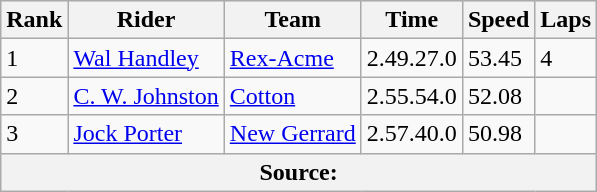<table class="wikitable">
<tr style="background:#efefef;">
<th>Rank</th>
<th>Rider</th>
<th>Team</th>
<th>Time</th>
<th>Speed</th>
<th>Laps</th>
</tr>
<tr>
<td>1</td>
<td> <a href='#'>Wal Handley</a></td>
<td><a href='#'>Rex-Acme</a></td>
<td>2.49.27.0</td>
<td>53.45</td>
<td>4</td>
</tr>
<tr>
<td>2</td>
<td> <a href='#'>C. W. Johnston</a></td>
<td><a href='#'>Cotton</a></td>
<td>2.55.54.0</td>
<td>52.08</td>
<td></td>
</tr>
<tr>
<td>3</td>
<td> <a href='#'>Jock Porter</a></td>
<td><a href='#'>New Gerrard</a></td>
<td>2.57.40.0</td>
<td>50.98</td>
<td></td>
</tr>
<tr>
<th colspan="6">Source:</th>
</tr>
</table>
